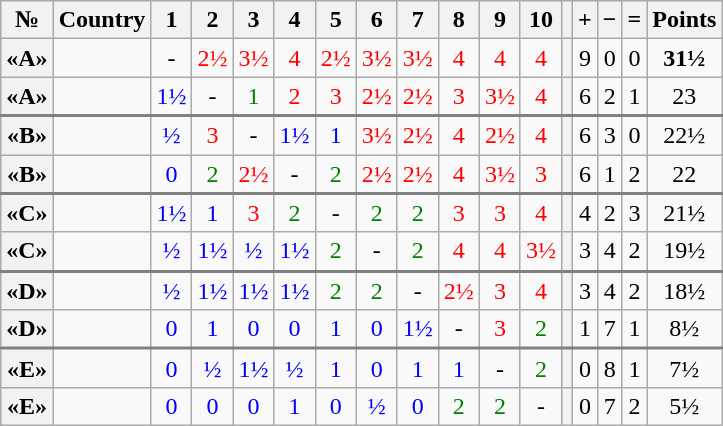<table class="wikitable" style="text-align:center">
<tr>
<th>№</th>
<th>Country</th>
<th>1</th>
<th>2</th>
<th>3</th>
<th>4</th>
<th>5</th>
<th>6</th>
<th>7</th>
<th>8</th>
<th>9</th>
<th>10</th>
<th></th>
<th>+</th>
<th>−</th>
<th>=</th>
<th>Points</th>
</tr>
<tr>
<th>«A»</th>
<td style="text-align: left"></td>
<td>-</td>
<td style="color:red;">2½</td>
<td style="color:red;">3½</td>
<td style="color:red;">4</td>
<td style="color:red;">2½</td>
<td style="color:red;">3½</td>
<td style="color:red;">3½</td>
<td style="color:red;">4</td>
<td style="color:red;">4</td>
<td style="color:red;">4</td>
<th></th>
<td>9</td>
<td>0</td>
<td>0</td>
<td><strong>31½</strong></td>
</tr>
<tr>
<th>«A»</th>
<td style="text-align: left"></td>
<td style="color:blue;">1½</td>
<td>-</td>
<td style="color:green;">1</td>
<td style="color:red;">2</td>
<td style="color:red;">3</td>
<td style="color:red;">2½</td>
<td style="color:red;">2½</td>
<td style="color:red;">3</td>
<td style="color:red;">3½</td>
<td style="color:red;">4</td>
<th></th>
<td>6</td>
<td>2</td>
<td>1</td>
<td>23</td>
</tr>
<tr style="border-top:2px solid grey;">
<th>«B»</th>
<td style="text-align: left"></td>
<td style="color:blue;">½</td>
<td style="color:red;">3</td>
<td>-</td>
<td style="color:blue;">1½</td>
<td style="color:blue;">1</td>
<td style="color:red;">3½</td>
<td style="color:red;">2½</td>
<td style="color:red;">4</td>
<td style="color:red;">2½</td>
<td style="color:red;">4</td>
<th></th>
<td>6</td>
<td>3</td>
<td>0</td>
<td>22½</td>
</tr>
<tr>
<th>«B»</th>
<td style="text-align: left"></td>
<td style="color:blue;">0</td>
<td style="color:green;">2</td>
<td style="color:red;">2½</td>
<td>-</td>
<td style="color:green;">2</td>
<td style="color:red;">2½</td>
<td style="color:red;">2½</td>
<td style="color:red;">4</td>
<td style="color:red;">3½</td>
<td style="color:red;">3</td>
<th></th>
<td>6</td>
<td>1</td>
<td>2</td>
<td>22</td>
</tr>
<tr style="border-top:2px solid grey;">
<th>«C»</th>
<td style="text-align: left"></td>
<td style="color:blue;">1½</td>
<td style="color:blue;">1</td>
<td style="color:red;">3</td>
<td style="color:green;">2</td>
<td>-</td>
<td style="color:green;">2</td>
<td style="color:green;">2</td>
<td style="color:red;">3</td>
<td style="color:red;">3</td>
<td style="color:red;">4</td>
<th></th>
<td>4</td>
<td>2</td>
<td>3</td>
<td>21½</td>
</tr>
<tr>
<th>«C»</th>
<td style="text-align: left"></td>
<td style="color:blue;">½</td>
<td style="color:blue;">1½</td>
<td style="color:blue;">½</td>
<td style="color:blue;">1½</td>
<td style="color:green;">2</td>
<td>-</td>
<td style="color:green;">2</td>
<td style="color:red;">4</td>
<td style="color:red;">4</td>
<td style="color:red;">3½</td>
<th></th>
<td>3</td>
<td>4</td>
<td>2</td>
<td>19½</td>
</tr>
<tr style="border-top:2px solid grey;">
<th>«D»</th>
<td style="text-align: left"></td>
<td style="color:blue;">½</td>
<td style="color:blue;">1½</td>
<td style="color:blue;">1½</td>
<td style="color:blue;">1½</td>
<td style="color:green;">2</td>
<td style="color:green;">2</td>
<td>-</td>
<td style="color:red;">2½</td>
<td style="color:red;">3</td>
<td style="color:red;">4</td>
<th></th>
<td>3</td>
<td>4</td>
<td>2</td>
<td>18½</td>
</tr>
<tr>
<th>«D»</th>
<td style="text-align: left"></td>
<td style="color:blue;">0</td>
<td style="color:blue;">1</td>
<td style="color:blue;">0</td>
<td style="color:blue;">0</td>
<td style="color:blue;">1</td>
<td style="color:blue;">0</td>
<td style="color:blue;">1½</td>
<td>-</td>
<td style="color:red;">3</td>
<td style="color:green;">2</td>
<th></th>
<td>1</td>
<td>7</td>
<td>1</td>
<td>8½</td>
</tr>
<tr style="border-top:2px solid grey;">
<th>«E»</th>
<td style="text-align: left"></td>
<td style="color:blue;">0</td>
<td style="color:blue;">½</td>
<td style="color:blue;">1½</td>
<td style="color:blue;">½</td>
<td style="color:blue;">1</td>
<td style="color:blue;">0</td>
<td style="color:blue;">1</td>
<td style="color:blue;">1</td>
<td>-</td>
<td style="color:green;">2</td>
<th></th>
<td>0</td>
<td>8</td>
<td>1</td>
<td>7½</td>
</tr>
<tr>
<th>«E»</th>
<td style="text-align: left"></td>
<td style="color:blue;">0</td>
<td style="color:blue;">0</td>
<td style="color:blue;">0</td>
<td style="color:blue;">1</td>
<td style="color:blue;">0</td>
<td style="color:blue;">½</td>
<td style="color:blue;">0</td>
<td style="color:green;">2</td>
<td style="color:green;">2</td>
<td>-</td>
<th></th>
<td>0</td>
<td>7</td>
<td>2</td>
<td>5½</td>
</tr>
</table>
